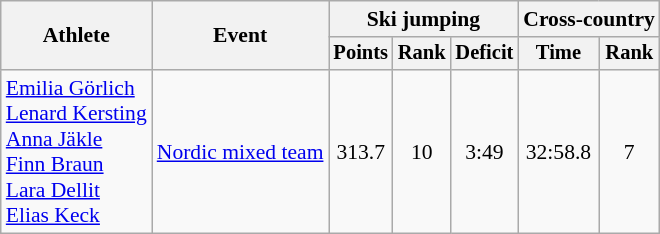<table class="wikitable" style="font-size:90%">
<tr>
<th rowspan="2">Athlete</th>
<th rowspan="2">Event</th>
<th colspan="3">Ski jumping</th>
<th colspan="2">Cross-country</th>
</tr>
<tr style="font-size:95%">
<th>Points</th>
<th>Rank</th>
<th>Deficit</th>
<th>Time</th>
<th>Rank</th>
</tr>
<tr align=center>
<td align=left><a href='#'>Emilia Görlich</a><br><a href='#'>Lenard Kersting</a><br><a href='#'>Anna Jäkle</a><br><a href='#'>Finn Braun</a><br><a href='#'>Lara Dellit</a><br><a href='#'>Elias Keck</a></td>
<td align=left><a href='#'>Nordic mixed team</a></td>
<td>313.7</td>
<td>10</td>
<td>3:49</td>
<td>32:58.8</td>
<td>7</td>
</tr>
</table>
